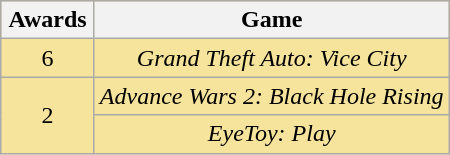<table class="wikitable" rowspan=2 border="2" cellpadding="4" style="text-align: center; background: #f6e39c">
<tr>
<th width="55">Awards</th>
<th align="center">Game</th>
</tr>
<tr>
<td style="text-align:center">6</td>
<td><em>Grand Theft Auto: Vice City</em></td>
</tr>
<tr>
<td rowspan=2 style="text-align:center">2</td>
<td><em>Advance Wars 2: Black Hole Rising</em></td>
</tr>
<tr>
<td><em>EyeToy: Play</em></td>
</tr>
</table>
